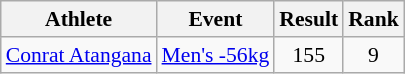<table class="wikitable" style="font-size:90%">
<tr>
<th>Athlete</th>
<th>Event</th>
<th>Result</th>
<th>Rank</th>
</tr>
<tr align=center>
<td align=left><a href='#'>Conrat Atangana</a></td>
<td align=left><a href='#'>Men's -56kg</a></td>
<td>155</td>
<td>9</td>
</tr>
</table>
